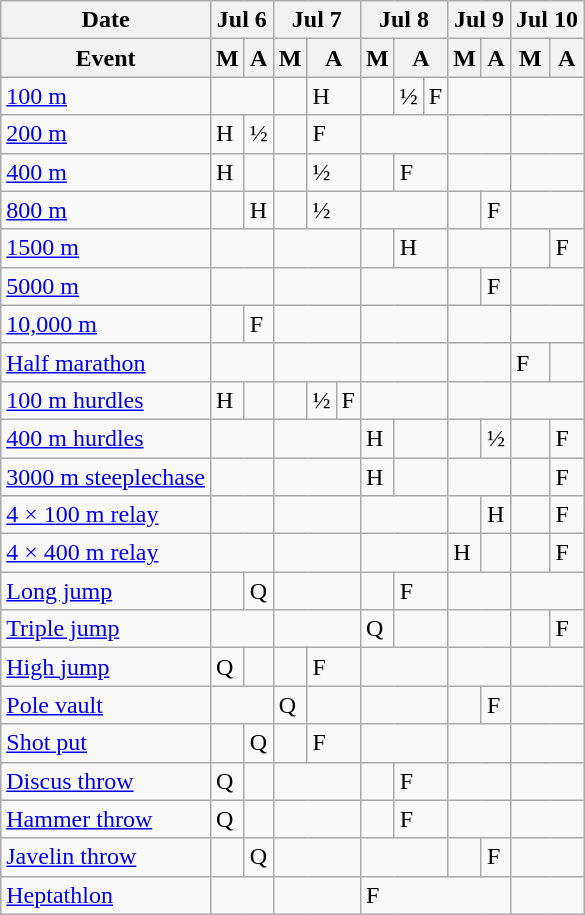<table class="wikitable athletics-schedule">
<tr>
<th>Date</th>
<th colspan="2">Jul 6</th>
<th colspan="3">Jul 7</th>
<th colspan="3">Jul 8</th>
<th colspan="3">Jul 9</th>
<th colspan="2">Jul 10</th>
</tr>
<tr>
<th>Event</th>
<th>M</th>
<th>A</th>
<th>M</th>
<th colspan="2">A</th>
<th>M</th>
<th colspan="2">A</th>
<th>M</th>
<th colspan="2">A</th>
<th>M</th>
<th>A</th>
</tr>
<tr>
<td class="event"><a href='#'>100 m</a></td>
<td colspan="2"></td>
<td></td>
<td colspan="2" class="heats">H</td>
<td></td>
<td class="semifinals">½</td>
<td class="final">F</td>
<td colspan="3"></td>
<td colspan="2"></td>
</tr>
<tr>
<td class="event"><a href='#'>200 m</a></td>
<td class="heats">H</td>
<td class="semifinals">½</td>
<td></td>
<td colspan="2" class="final">F</td>
<td colspan="3"></td>
<td colspan="3"></td>
<td colspan="2"></td>
</tr>
<tr>
<td class="event"><a href='#'>400 m</a></td>
<td class="heats">H</td>
<td></td>
<td></td>
<td colspan="2" class="semifinals">½</td>
<td></td>
<td colspan="2" class="final">F</td>
<td colspan="3"></td>
<td colspan="2"></td>
</tr>
<tr>
<td class="event"><a href='#'>800 m</a></td>
<td></td>
<td class="heats">H</td>
<td></td>
<td colspan="2" class="semifinals">½</td>
<td colspan="3"></td>
<td></td>
<td colspan="2" class="final">F</td>
<td colspan="2"></td>
</tr>
<tr>
<td class="event"><a href='#'>1500 m</a></td>
<td colspan="2"></td>
<td colspan="3"></td>
<td></td>
<td colspan="2" class="heats">H</td>
<td colspan="3"></td>
<td></td>
<td class="final">F</td>
</tr>
<tr>
<td class="event"><a href='#'>5000 m</a></td>
<td colspan="2"></td>
<td colspan="3"></td>
<td colspan="3"></td>
<td></td>
<td colspan="2" class="final">F</td>
<td colspan="2"></td>
</tr>
<tr>
<td class="event"><a href='#'>10,000 m</a></td>
<td></td>
<td class="final">F</td>
<td colspan="3"></td>
<td colspan="3"></td>
<td colspan="3"></td>
<td colspan="2"></td>
</tr>
<tr>
<td class="event"><a href='#'>Half marathon</a></td>
<td colspan="2"></td>
<td colspan="3"></td>
<td colspan="3"></td>
<td colspan="3"></td>
<td class="final">F</td>
<td></td>
</tr>
<tr>
<td class="event"><a href='#'>100 m hurdles</a></td>
<td class="heats">H</td>
<td></td>
<td></td>
<td class="semifinals">½</td>
<td class="final">F</td>
<td colspan="3"></td>
<td colspan="3"></td>
<td colspan="2"></td>
</tr>
<tr>
<td class="event"><a href='#'>400 m hurdles</a></td>
<td colspan="2"></td>
<td colspan="3"></td>
<td class="heats">H</td>
<td colspan="2"></td>
<td></td>
<td colspan="2" class="semifinals">½</td>
<td></td>
<td class="final">F</td>
</tr>
<tr>
<td class="event"><a href='#'>3000 m steeplechase</a></td>
<td colspan="2"></td>
<td colspan="3"></td>
<td class="heats">H</td>
<td colspan="2"></td>
<td colspan="3"></td>
<td></td>
<td class="final">F</td>
</tr>
<tr>
<td class="event"><a href='#'>4 × 100 m relay</a></td>
<td colspan="2"></td>
<td colspan="3"></td>
<td colspan="3"></td>
<td></td>
<td colspan="2" class="heats">H</td>
<td></td>
<td class="final">F</td>
</tr>
<tr>
<td class="event"><a href='#'>4 × 400 m relay</a></td>
<td colspan="2"></td>
<td colspan="3"></td>
<td colspan="3"></td>
<td class="heats">H</td>
<td colspan="2"></td>
<td></td>
<td class="final">F</td>
</tr>
<tr>
<td class="event"><a href='#'>Long jump</a></td>
<td></td>
<td class="qualifiers">Q</td>
<td colspan="3"></td>
<td></td>
<td class="final" colspan="2">F</td>
<td colspan="3"></td>
<td colspan="2"></td>
</tr>
<tr>
<td class="event"><a href='#'>Triple jump</a></td>
<td colspan="2"></td>
<td colspan="3"></td>
<td class="qualifiers">Q</td>
<td colspan="2"></td>
<td colspan="3"></td>
<td></td>
<td class="final">F</td>
</tr>
<tr>
<td class="event"><a href='#'>High jump</a></td>
<td class="qualifiers">Q</td>
<td></td>
<td></td>
<td colspan="2" class="final">F</td>
<td colspan="3"></td>
<td colspan="3"></td>
<td colspan="2"></td>
</tr>
<tr>
<td class="event"><a href='#'>Pole vault</a></td>
<td colspan="2"></td>
<td class="qualifiers">Q</td>
<td colspan="2"></td>
<td colspan="3"></td>
<td></td>
<td colspan="2" class="final">F</td>
<td colspan="2"></td>
</tr>
<tr>
<td class="event"><a href='#'>Shot put</a></td>
<td></td>
<td class="qualifiers">Q</td>
<td></td>
<td colspan="2" class="final">F</td>
<td colspan="3"></td>
<td colspan="3"></td>
<td colspan="2"></td>
</tr>
<tr>
<td class="event"><a href='#'>Discus throw</a></td>
<td class="qualifiers">Q</td>
<td></td>
<td colspan="3"></td>
<td></td>
<td colspan="2" class="final">F</td>
<td colspan="3"></td>
<td colspan="2"></td>
</tr>
<tr>
<td class="event"><a href='#'>Hammer throw</a></td>
<td class="qualifiers">Q</td>
<td></td>
<td colspan="3"></td>
<td></td>
<td colspan="2" class="final">F</td>
<td colspan="3"></td>
<td colspan="2"></td>
</tr>
<tr>
<td class="event"><a href='#'>Javelin throw</a></td>
<td></td>
<td class="qualifiers">Q</td>
<td colspan="3"></td>
<td colspan="3"></td>
<td></td>
<td colspan="2" class="final">F</td>
<td colspan="2"></td>
</tr>
<tr>
<td class="event"><a href='#'>Heptathlon</a></td>
<td colspan="2"></td>
<td colspan="3"></td>
<td class="final" colspan="6">F</td>
<td colspan="2"></td>
</tr>
</table>
